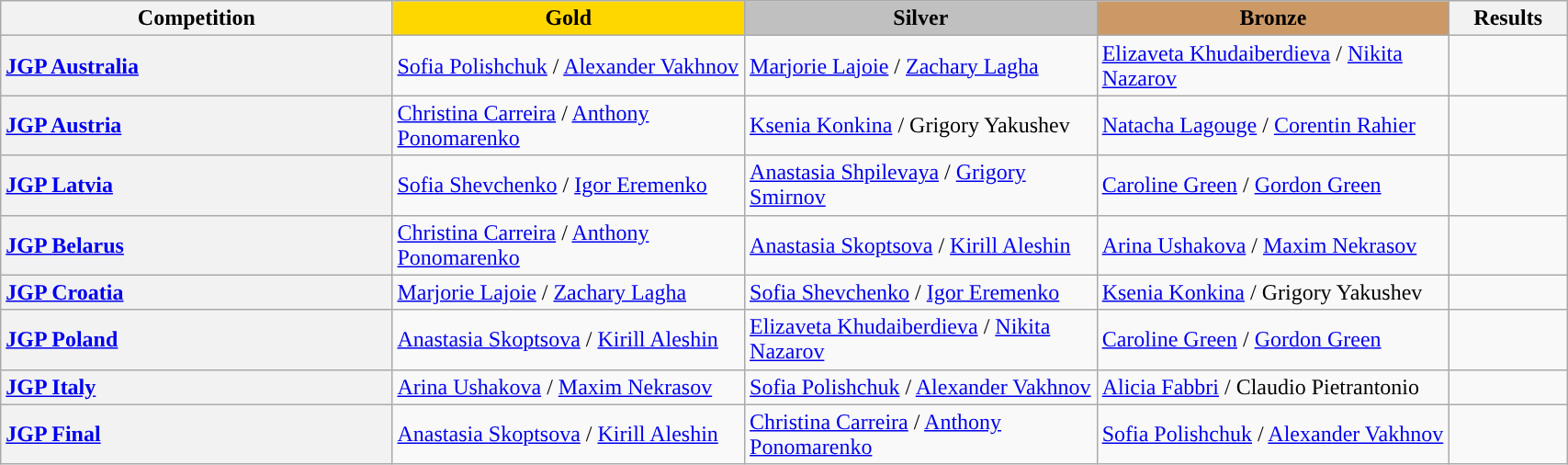<table class="wikitable unsortable" style="text-align:left; width:90%">
<tr>
<th scope="col" style="text-align:center; width:25%;">Competition</th>
<td scope="col" style="text-align:center; width:22.5%; background:gold"><strong>Gold</strong></td>
<td scope="col" style="text-align:center; width:22.5%; background:silver"><strong>Silver</strong></td>
<td scope="col" style="text-align:center; width:22.5%; background:#c96"><strong>Bronze</strong></td>
<th scope="col" style="text-align:center; width:7.5%;">Results</th>
</tr>
<tr>
<th scope="row" style="text-align:left"> <a href='#'>JGP Australia</a></th>
<td> <a href='#'>Sofia Polishchuk</a> / <a href='#'>Alexander Vakhnov</a></td>
<td> <a href='#'>Marjorie Lajoie</a> / <a href='#'>Zachary Lagha</a></td>
<td> <a href='#'>Elizaveta Khudaiberdieva</a> / <a href='#'>Nikita Nazarov</a></td>
<td></td>
</tr>
<tr>
<th scope="row" style="text-align:left"> <a href='#'>JGP Austria</a></th>
<td> <a href='#'>Christina Carreira</a> / <a href='#'>Anthony Ponomarenko</a></td>
<td> <a href='#'>Ksenia Konkina</a> / Grigory Yakushev</td>
<td> <a href='#'>Natacha Lagouge</a> / <a href='#'>Corentin Rahier</a></td>
<td></td>
</tr>
<tr>
<th scope="row" style="text-align:left"> <a href='#'>JGP Latvia</a></th>
<td> <a href='#'>Sofia Shevchenko</a> / <a href='#'>Igor Eremenko</a></td>
<td> <a href='#'>Anastasia Shpilevaya</a> / <a href='#'>Grigory Smirnov</a></td>
<td> <a href='#'>Caroline Green</a> / <a href='#'>Gordon Green</a></td>
<td></td>
</tr>
<tr>
<th scope="row" style="text-align:left"> <a href='#'>JGP Belarus</a></th>
<td> <a href='#'>Christina Carreira</a> / <a href='#'>Anthony Ponomarenko</a></td>
<td> <a href='#'>Anastasia Skoptsova</a> / <a href='#'>Kirill Aleshin</a></td>
<td> <a href='#'>Arina Ushakova</a> / <a href='#'>Maxim Nekrasov</a></td>
<td></td>
</tr>
<tr>
<th scope="row" style="text-align:left"> <a href='#'>JGP Croatia</a></th>
<td> <a href='#'>Marjorie Lajoie</a> / <a href='#'>Zachary Lagha</a></td>
<td> <a href='#'>Sofia Shevchenko</a> / <a href='#'>Igor Eremenko</a></td>
<td> <a href='#'>Ksenia Konkina</a> / Grigory Yakushev</td>
<td></td>
</tr>
<tr>
<th scope="row" style="text-align:left"> <a href='#'>JGP Poland</a></th>
<td> <a href='#'>Anastasia Skoptsova</a> / <a href='#'>Kirill Aleshin</a></td>
<td> <a href='#'>Elizaveta Khudaiberdieva</a> / <a href='#'>Nikita Nazarov</a></td>
<td> <a href='#'>Caroline Green</a> / <a href='#'>Gordon Green</a></td>
<td></td>
</tr>
<tr>
<th scope="row" style="text-align:left"> <a href='#'>JGP Italy</a></th>
<td> <a href='#'>Arina Ushakova</a> / <a href='#'>Maxim Nekrasov</a></td>
<td> <a href='#'>Sofia Polishchuk</a> / <a href='#'>Alexander Vakhnov</a></td>
<td> <a href='#'>Alicia Fabbri</a> / Claudio Pietrantonio</td>
<td></td>
</tr>
<tr>
<th scope="row" style="text-align:left"> <a href='#'>JGP Final</a></th>
<td> <a href='#'>Anastasia Skoptsova</a> / <a href='#'>Kirill Aleshin</a></td>
<td> <a href='#'>Christina Carreira</a> / <a href='#'>Anthony Ponomarenko</a></td>
<td> <a href='#'>Sofia Polishchuk</a> / <a href='#'>Alexander Vakhnov</a></td>
<td></td>
</tr>
</table>
